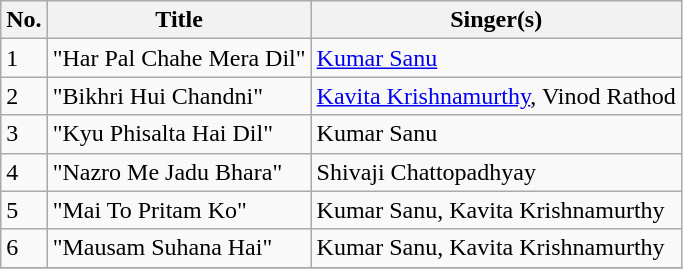<table class="wikitable">
<tr>
<th>No.</th>
<th>Title</th>
<th>Singer(s)</th>
</tr>
<tr>
<td>1</td>
<td>"Har Pal Chahe Mera Dil"</td>
<td><a href='#'>Kumar Sanu</a></td>
</tr>
<tr>
<td>2</td>
<td>"Bikhri Hui Chandni"</td>
<td><a href='#'>Kavita Krishnamurthy</a>, Vinod Rathod</td>
</tr>
<tr>
<td>3</td>
<td>"Kyu Phisalta Hai Dil"</td>
<td>Kumar Sanu</td>
</tr>
<tr>
<td>4</td>
<td>"Nazro Me Jadu Bhara"</td>
<td>Shivaji Chattopadhyay</td>
</tr>
<tr>
<td>5</td>
<td>"Mai To Pritam Ko"</td>
<td>Kumar Sanu, Kavita Krishnamurthy</td>
</tr>
<tr>
<td>6</td>
<td>"Mausam Suhana Hai"</td>
<td>Kumar Sanu, Kavita Krishnamurthy</td>
</tr>
<tr>
</tr>
</table>
